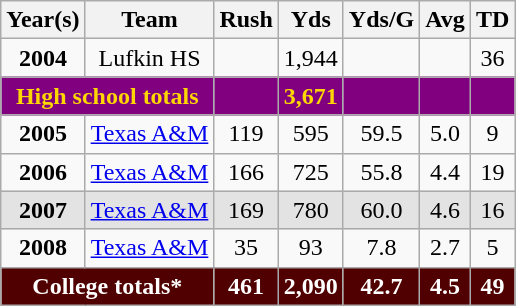<table class="wikitable" style="text-align:center;">
<tr>
<th>Year(s)</th>
<th>Team</th>
<th>Rush</th>
<th>Yds</th>
<th>Yds/G</th>
<th>Avg</th>
<th>TD</th>
</tr>
<tr>
<td><strong>2004</strong></td>
<td>Lufkin HS</td>
<td></td>
<td>1,944</td>
<td></td>
<td></td>
<td>36</td>
</tr>
<tr style="background:purple;font-weight:bold;color:gold;">
<td colspan=2>High school totals</td>
<td></td>
<td>3,671</td>
<td></td>
<td></td>
<td></td>
</tr>
<tr style="background:#e3e3e;">
<td><strong>2005</strong></td>
<td><a href='#'>Texas A&M</a></td>
<td>119</td>
<td>595</td>
<td>59.5</td>
<td>5.0</td>
<td>9</td>
</tr>
<tr>
<td><strong>2006</strong></td>
<td><a href='#'>Texas A&M</a></td>
<td>166</td>
<td>725</td>
<td>55.8</td>
<td>4.4</td>
<td>19</td>
</tr>
<tr style="background:#e3e3e3;">
<td><strong>2007</strong></td>
<td><a href='#'>Texas A&M</a></td>
<td>169</td>
<td>780</td>
<td>60.0</td>
<td>4.6</td>
<td>16</td>
</tr>
<tr>
<td><strong>2008</strong></td>
<td><a href='#'>Texas A&M</a></td>
<td>35</td>
<td>93</td>
<td>7.8</td>
<td>2.7</td>
<td>5</td>
</tr>
<tr style="background:#500000;font-weight:bold;color:white;">
<td colspan=2>College totals*</td>
<td>461</td>
<td>2,090</td>
<td>42.7</td>
<td>4.5</td>
<td>49</td>
</tr>
</table>
